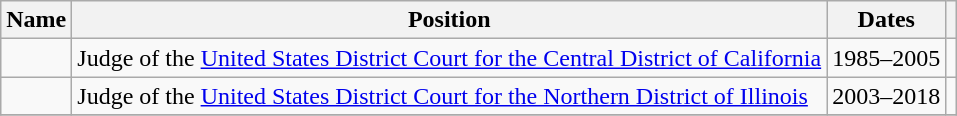<table class="wikitable sortable">
<tr>
<th>Name</th>
<th>Position</th>
<th>Dates</th>
<th class="unsortable"></th>
</tr>
<tr>
<td></td>
<td>Judge of the <a href='#'>United States District Court for the Central District of California</a></td>
<td>1985–2005</td>
<td align=center></td>
</tr>
<tr>
<td></td>
<td>Judge of the <a href='#'>United States District Court for the Northern District of Illinois</a></td>
<td>2003–2018</td>
<td align=center></td>
</tr>
<tr>
</tr>
</table>
